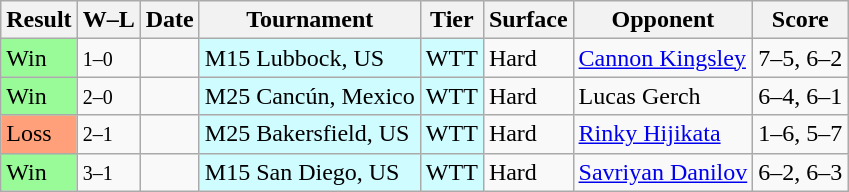<table class="sortable wikitable">
<tr>
<th>Result</th>
<th class="unsortable">W–L</th>
<th>Date</th>
<th>Tournament</th>
<th>Tier</th>
<th>Surface</th>
<th>Opponent</th>
<th class="unsortable">Score</th>
</tr>
<tr>
<td bgcolor=98FB98>Win</td>
<td><small>1–0</small></td>
<td></td>
<td style="background:#cffcff;">M15 Lubbock, US</td>
<td style="background:#cffcff;">WTT</td>
<td>Hard</td>
<td> <a href='#'>Cannon Kingsley</a></td>
<td>7–5, 6–2</td>
</tr>
<tr>
<td bgcolor=98FB98>Win</td>
<td><small>2–0</small></td>
<td></td>
<td style="background:#cffcff;">M25 Cancún, Mexico</td>
<td style="background:#cffcff;">WTT</td>
<td>Hard</td>
<td> Lucas Gerch</td>
<td>6–4, 6–1</td>
</tr>
<tr>
<td bgcolor=FFA07A>Loss</td>
<td><small>2–1</small></td>
<td></td>
<td style="background:#cffcff;">M25 Bakersfield, US</td>
<td style="background:#cffcff;">WTT</td>
<td>Hard</td>
<td> <a href='#'>Rinky Hijikata</a></td>
<td>1–6, 5–7</td>
</tr>
<tr>
<td bgcolor=98FB98>Win</td>
<td><small>3–1</small></td>
<td></td>
<td style="background:#cffcff;">M15 San Diego, US</td>
<td style="background:#cffcff;">WTT</td>
<td>Hard</td>
<td> <a href='#'>Savriyan Danilov</a></td>
<td>6–2, 6–3</td>
</tr>
</table>
